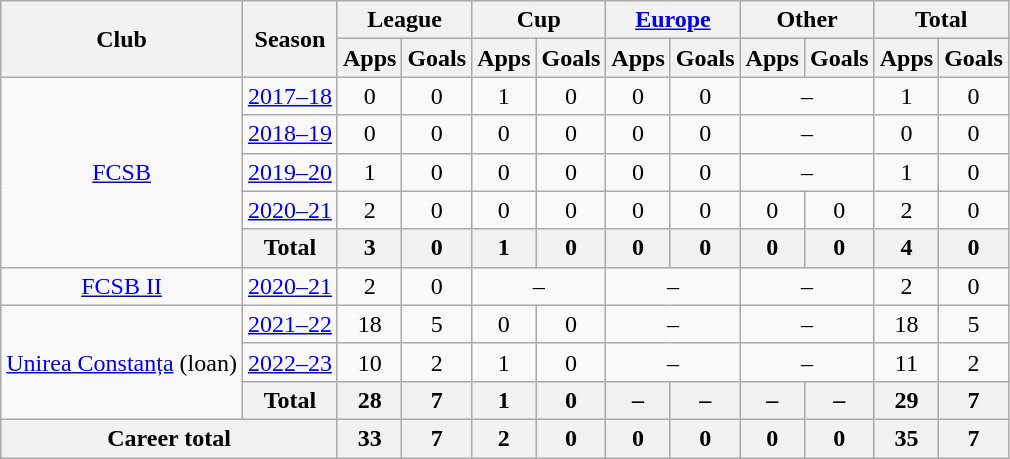<table class="wikitable" style="text-align: center">
<tr>
<th rowspan="2">Club</th>
<th rowspan="2">Season</th>
<th colspan="2">League</th>
<th colspan="2">Cup</th>
<th colspan="2"><a href='#'>Europe</a></th>
<th colspan="2">Other</th>
<th colspan="3">Total</th>
</tr>
<tr>
<th>Apps</th>
<th>Goals</th>
<th>Apps</th>
<th>Goals</th>
<th>Apps</th>
<th>Goals</th>
<th>Apps</th>
<th>Goals</th>
<th>Apps</th>
<th>Goals</th>
</tr>
<tr>
<td rowspan="5"><a href='#'>FCSB</a></td>
<td><a href='#'>2017–18</a></td>
<td>0</td>
<td>0</td>
<td>1</td>
<td>0</td>
<td>0</td>
<td>0</td>
<td colspan="2">–</td>
<td>1</td>
<td>0</td>
</tr>
<tr>
<td><a href='#'>2018–19</a></td>
<td>0</td>
<td>0</td>
<td>0</td>
<td>0</td>
<td>0</td>
<td>0</td>
<td colspan="2">–</td>
<td>0</td>
<td>0</td>
</tr>
<tr>
<td><a href='#'>2019–20</a></td>
<td>1</td>
<td>0</td>
<td>0</td>
<td>0</td>
<td>0</td>
<td>0</td>
<td colspan="2">–</td>
<td>1</td>
<td>0</td>
</tr>
<tr>
<td><a href='#'>2020–21</a></td>
<td>2</td>
<td>0</td>
<td>0</td>
<td>0</td>
<td>0</td>
<td>0</td>
<td>0</td>
<td>0</td>
<td>2</td>
<td>0</td>
</tr>
<tr>
<th>Total</th>
<th>3</th>
<th>0</th>
<th>1</th>
<th>0</th>
<th>0</th>
<th>0</th>
<th>0</th>
<th>0</th>
<th>4</th>
<th>0</th>
</tr>
<tr>
<td><a href='#'>FCSB II</a></td>
<td><a href='#'>2020–21</a></td>
<td>2</td>
<td>0</td>
<td colspan="2">–</td>
<td colspan="2">–</td>
<td colspan="2">–</td>
<td>2</td>
<td>0</td>
</tr>
<tr>
<td rowspan="3"><a href='#'>Unirea Constanța</a> (loan)</td>
<td><a href='#'>2021–22</a></td>
<td>18</td>
<td>5</td>
<td>0</td>
<td>0</td>
<td colspan="2">–</td>
<td colspan="2">–</td>
<td>18</td>
<td>5</td>
</tr>
<tr>
<td><a href='#'>2022–23</a></td>
<td>10</td>
<td>2</td>
<td>1</td>
<td>0</td>
<td colspan="2">–</td>
<td colspan="2">–</td>
<td>11</td>
<td>2</td>
</tr>
<tr>
<th>Total</th>
<th>28</th>
<th>7</th>
<th>1</th>
<th>0</th>
<th>–</th>
<th>–</th>
<th>–</th>
<th>–</th>
<th>29</th>
<th>7</th>
</tr>
<tr>
<th colspan="2">Career total</th>
<th>33</th>
<th>7</th>
<th>2</th>
<th>0</th>
<th>0</th>
<th>0</th>
<th>0</th>
<th>0</th>
<th>35</th>
<th>7</th>
</tr>
</table>
